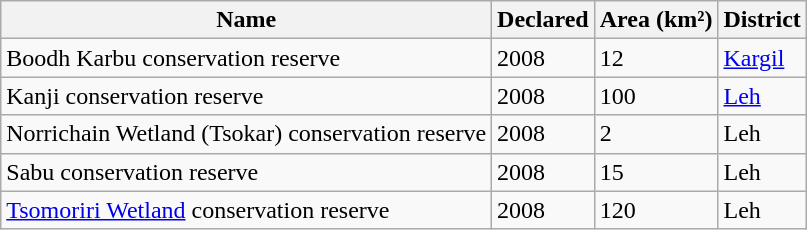<table class="wikitable sortable">
<tr>
<th>Name</th>
<th>Declared</th>
<th>Area (km²)</th>
<th>District</th>
</tr>
<tr>
<td>Boodh Karbu conservation reserve</td>
<td>2008</td>
<td>12</td>
<td><a href='#'>Kargil</a></td>
</tr>
<tr>
<td>Kanji conservation reserve</td>
<td>2008</td>
<td>100</td>
<td><a href='#'>Leh</a></td>
</tr>
<tr>
<td>Norrichain Wetland (Tsokar) conservation reserve</td>
<td>2008</td>
<td>2</td>
<td>Leh</td>
</tr>
<tr>
<td>Sabu conservation reserve</td>
<td>2008</td>
<td>15</td>
<td>Leh</td>
</tr>
<tr>
<td><a href='#'>Tsomoriri Wetland</a> conservation reserve</td>
<td>2008</td>
<td>120</td>
<td>Leh</td>
</tr>
</table>
